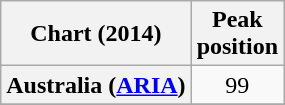<table class="wikitable sortable plainrowheaders" style="text-align:center;">
<tr>
<th scope="col">Chart (2014)</th>
<th scope="col">Peak<br>position</th>
</tr>
<tr>
<th scope="row">Australia (<a href='#'>ARIA</a>)</th>
<td>99</td>
</tr>
<tr>
</tr>
<tr>
</tr>
</table>
